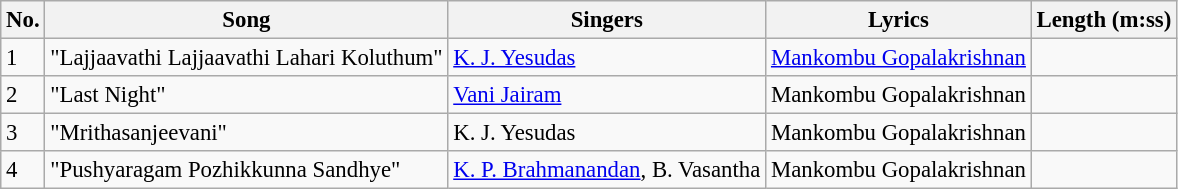<table class="wikitable" style="font-size:95%;">
<tr>
<th>No.</th>
<th>Song</th>
<th>Singers</th>
<th>Lyrics</th>
<th>Length (m:ss)</th>
</tr>
<tr>
<td>1</td>
<td>"Lajjaavathi Lajjaavathi Lahari Koluthum"</td>
<td><a href='#'>K. J. Yesudas</a></td>
<td><a href='#'>Mankombu Gopalakrishnan</a></td>
<td></td>
</tr>
<tr>
<td>2</td>
<td>"Last Night"</td>
<td><a href='#'>Vani Jairam</a></td>
<td>Mankombu Gopalakrishnan</td>
<td></td>
</tr>
<tr>
<td>3</td>
<td>"Mrithasanjeevani"</td>
<td>K. J. Yesudas</td>
<td>Mankombu Gopalakrishnan</td>
<td></td>
</tr>
<tr>
<td>4</td>
<td>"Pushyaragam Pozhikkunna Sandhye"</td>
<td><a href='#'>K. P. Brahmanandan</a>, B. Vasantha</td>
<td>Mankombu Gopalakrishnan</td>
<td></td>
</tr>
</table>
